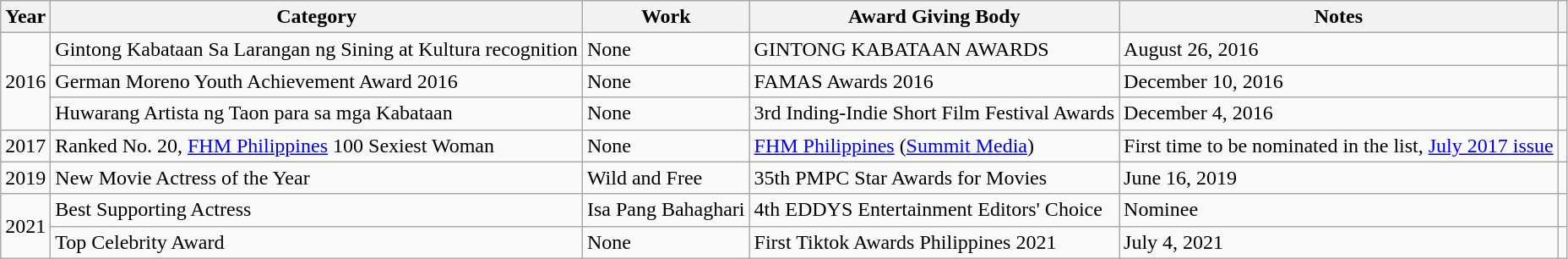<table class="wikitable sortable">
<tr>
<th scope="col">Year</th>
<th scope="col">Category</th>
<th scope="col">Work</th>
<th scope="col">Award Giving Body</th>
<th scope="col" class="unsortable">Notes</th>
<th scope="col"></th>
</tr>
<tr>
<td rowspan="3">2016</td>
<td>Gintong Kabataan Sa Larangan ng Sining at Kultura recognition</td>
<td>None</td>
<td>GINTONG KABATAAN AWARDS</td>
<td>August 26, 2016</td>
<td></td>
</tr>
<tr>
<td>German Moreno Youth Achievement Award 2016</td>
<td>None</td>
<td>FAMAS Awards 2016</td>
<td>December 10, 2016</td>
<td></td>
</tr>
<tr>
<td>Huwarang Artista ng Taon para sa mga Kabataan</td>
<td>None</td>
<td>3rd Inding-Indie Short Film Festival Awards</td>
<td>December 4, 2016</td>
<td></td>
</tr>
<tr>
<td>2017</td>
<td>Ranked No. 20, <a href='#'>FHM Philippines</a> 100 Sexiest Woman</td>
<td>None</td>
<td><a href='#'>FHM Philippines</a> (<a href='#'>Summit Media</a>)</td>
<td>First time to be nominated in the list, <a href='#'>July 2017 issue</a></td>
<td></td>
</tr>
<tr>
<td>2019</td>
<td>New Movie Actress of the Year</td>
<td>Wild and Free</td>
<td>35th PMPC Star Awards for Movies</td>
<td>June 16, 2019</td>
<td></td>
</tr>
<tr>
<td rowspan="2">2021</td>
<td>Best Supporting Actress</td>
<td>Isa Pang Bahaghari</td>
<td>4th EDDYS Entertainment Editors' Choice</td>
<td>Nominee</td>
<td></td>
</tr>
<tr>
<td>Top Celebrity Award</td>
<td>None</td>
<td>First Tiktok Awards Philippines 2021</td>
<td>July 4, 2021</td>
<td></td>
</tr>
</table>
